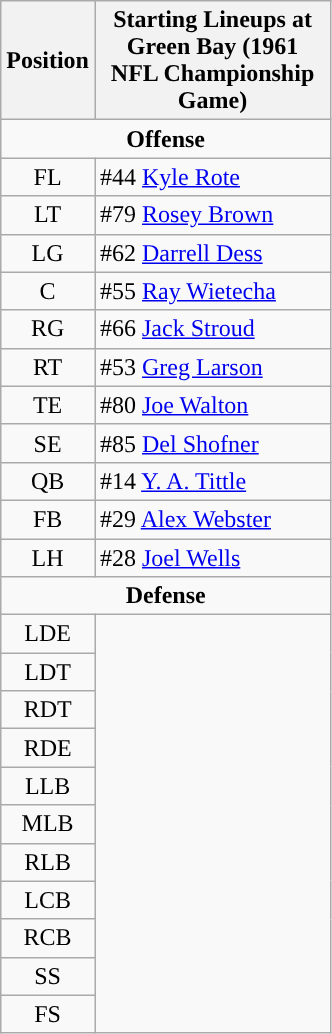<table class="wikitable">
<tr>
<th>Position</th>
<th width="150px" ">Starting Lineups at Green Bay (1961 NFL Championship Game)</th>
</tr>
<tr>
<td colspan="2" style="text-align:center;"><strong>Offense</strong></td>
</tr>
<tr>
<td style="text-align:center;">FL</td>
<td>#44 <a href='#'>Kyle Rote</a></td>
</tr>
<tr>
<td style="text-align:center;">LT</td>
<td>#79 <a href='#'>Rosey Brown</a></td>
</tr>
<tr>
<td style="text-align:center;">LG</td>
<td>#62 <a href='#'>Darrell Dess</a></td>
</tr>
<tr>
<td style="text-align:center;">C</td>
<td>#55 <a href='#'>Ray Wietecha</a></td>
</tr>
<tr>
<td style="text-align:center;">RG</td>
<td>#66 <a href='#'>Jack Stroud</a></td>
</tr>
<tr>
<td style="text-align:center;">RT</td>
<td>#53 <a href='#'>Greg Larson</a></td>
</tr>
<tr>
<td style="text-align:center;">TE</td>
<td>#80 <a href='#'>Joe Walton</a></td>
</tr>
<tr>
<td style="text-align:center;">SE</td>
<td>#85 <a href='#'>Del Shofner</a></td>
</tr>
<tr>
<td style="text-align:center;">QB</td>
<td>#14 <a href='#'>Y. A. Tittle</a></td>
</tr>
<tr>
<td style="text-align:center;">FB</td>
<td>#29 <a href='#'>Alex Webster</a></td>
</tr>
<tr>
<td style="text-align:center;">LH</td>
<td>#28 <a href='#'>Joel Wells</a></td>
</tr>
<tr>
<td colspan="2" style="text-align:center;"><strong>Defense</strong></td>
</tr>
<tr>
<td style="text-align:center;">LDE</td>
</tr>
<tr>
<td style="text-align:center;">LDT</td>
</tr>
<tr>
<td style="text-align:center;">RDT</td>
</tr>
<tr>
<td style="text-align:center;">RDE</td>
</tr>
<tr>
<td style="text-align:center;">LLB</td>
</tr>
<tr>
<td style="text-align:center;">MLB</td>
</tr>
<tr>
<td style="text-align:center;">RLB</td>
</tr>
<tr>
<td style="text-align:center;">LCB</td>
</tr>
<tr>
<td style="text-align:center;">RCB</td>
</tr>
<tr>
<td style="text-align:center;">SS</td>
</tr>
<tr>
<td style="text-align:center;">FS</td>
</tr>
</table>
